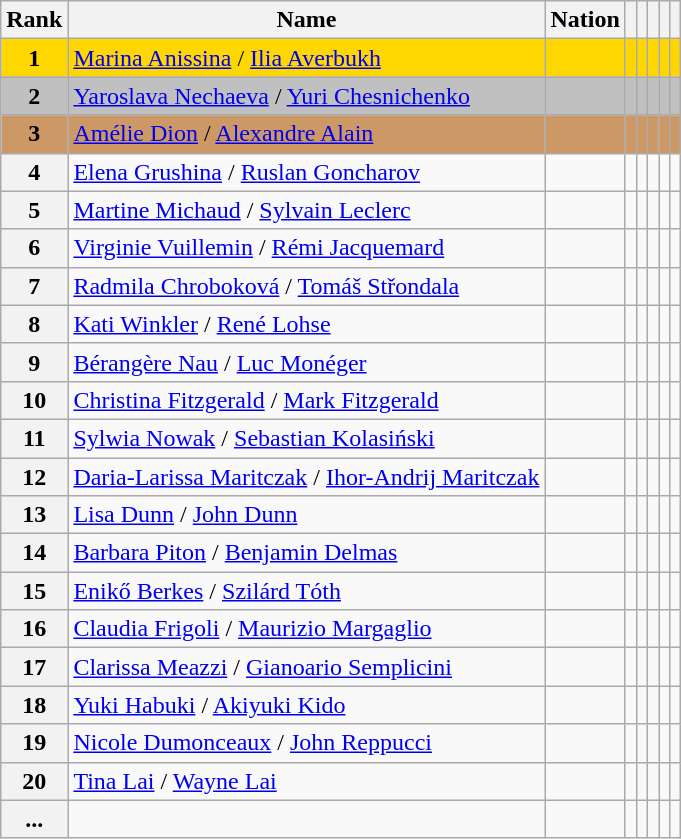<table class="wikitable sortable">
<tr>
<th>Rank</th>
<th>Name</th>
<th>Nation</th>
<th></th>
<th></th>
<th></th>
<th></th>
<th></th>
</tr>
<tr bgcolor=gold>
<td align=center><strong>1</strong></td>
<td><a href='#'>Marina Anissina</a> / <a href='#'>Ilia Averbukh</a></td>
<td></td>
<td></td>
<td></td>
<td></td>
<td></td>
<td></td>
</tr>
<tr bgcolor=silver>
<td align=center><strong>2</strong></td>
<td><a href='#'>Yaroslava Nechaeva</a> / <a href='#'>Yuri Chesnichenko</a></td>
<td></td>
<td></td>
<td></td>
<td></td>
<td></td>
<td></td>
</tr>
<tr bgcolor=cc9966>
<td align=center><strong>3</strong></td>
<td><a href='#'>Amélie Dion</a> / <a href='#'>Alexandre Alain</a></td>
<td></td>
<td></td>
<td></td>
<td></td>
<td></td>
<td></td>
</tr>
<tr>
<th>4</th>
<td><a href='#'>Elena Grushina</a> / <a href='#'>Ruslan Goncharov</a></td>
<td></td>
<td></td>
<td></td>
<td></td>
<td></td>
<td></td>
</tr>
<tr>
<th>5</th>
<td><a href='#'>Martine Michaud</a> / <a href='#'>Sylvain Leclerc</a></td>
<td></td>
<td></td>
<td></td>
<td></td>
<td></td>
<td></td>
</tr>
<tr>
<th>6</th>
<td><a href='#'>Virginie Vuillemin</a> / <a href='#'>Rémi Jacquemard</a></td>
<td></td>
<td></td>
<td></td>
<td></td>
<td></td>
<td></td>
</tr>
<tr>
<th>7</th>
<td><a href='#'>Radmila Chroboková</a> / <a href='#'>Tomáš Střondala</a></td>
<td></td>
<td></td>
<td></td>
<td></td>
<td></td>
<td></td>
</tr>
<tr>
<th>8</th>
<td><a href='#'>Kati Winkler</a> / <a href='#'>René Lohse</a></td>
<td></td>
<td></td>
<td></td>
<td></td>
<td></td>
<td></td>
</tr>
<tr>
<th>9</th>
<td><a href='#'>Bérangère Nau</a> / <a href='#'>Luc Monéger</a></td>
<td></td>
<td></td>
<td></td>
<td></td>
<td></td>
<td></td>
</tr>
<tr>
<th>10</th>
<td><a href='#'>Christina Fitzgerald</a> / <a href='#'>Mark Fitzgerald</a></td>
<td></td>
<td></td>
<td></td>
<td></td>
<td></td>
<td></td>
</tr>
<tr>
<th>11</th>
<td><a href='#'>Sylwia Nowak</a> / <a href='#'>Sebastian Kolasiński</a></td>
<td></td>
<td></td>
<td></td>
<td></td>
<td></td>
<td></td>
</tr>
<tr>
<th>12</th>
<td><a href='#'>Daria-Larissa Maritczak</a> / <a href='#'>Ihor-Andrij Maritczak</a></td>
<td></td>
<td></td>
<td></td>
<td></td>
<td></td>
<td></td>
</tr>
<tr>
<th>13</th>
<td><a href='#'>Lisa Dunn</a> / <a href='#'>John Dunn</a></td>
<td></td>
<td></td>
<td></td>
<td></td>
<td></td>
<td></td>
</tr>
<tr>
<th>14</th>
<td><a href='#'>Barbara Piton</a> / <a href='#'>Benjamin Delmas</a></td>
<td></td>
<td></td>
<td></td>
<td></td>
<td></td>
<td></td>
</tr>
<tr>
<th>15</th>
<td><a href='#'>Enikő Berkes</a> / <a href='#'>Szilárd Tóth</a></td>
<td></td>
<td></td>
<td></td>
<td></td>
<td></td>
<td></td>
</tr>
<tr>
<th>16</th>
<td><a href='#'>Claudia Frigoli</a> / <a href='#'>Maurizio Margaglio</a></td>
<td></td>
<td></td>
<td></td>
<td></td>
<td></td>
<td></td>
</tr>
<tr>
<th>17</th>
<td><a href='#'>Clarissa Meazzi</a> / <a href='#'>Gianoario Semplicini</a></td>
<td></td>
<td></td>
<td></td>
<td></td>
<td></td>
<td></td>
</tr>
<tr>
<th>18</th>
<td><a href='#'>Yuki Habuki</a> / <a href='#'>Akiyuki Kido</a></td>
<td></td>
<td></td>
<td></td>
<td></td>
<td></td>
<td></td>
</tr>
<tr>
<th>19</th>
<td><a href='#'>Nicole Dumonceaux</a> / <a href='#'>John Reppucci</a></td>
<td></td>
<td></td>
<td></td>
<td></td>
<td></td>
<td></td>
</tr>
<tr>
<th>20</th>
<td><a href='#'>Tina Lai</a> / <a href='#'>Wayne Lai</a></td>
<td></td>
<td></td>
<td></td>
<td></td>
<td></td>
<td></td>
</tr>
<tr>
<th>...</th>
<td></td>
<td></td>
<td></td>
<td></td>
<td></td>
<td></td>
<td></td>
</tr>
</table>
